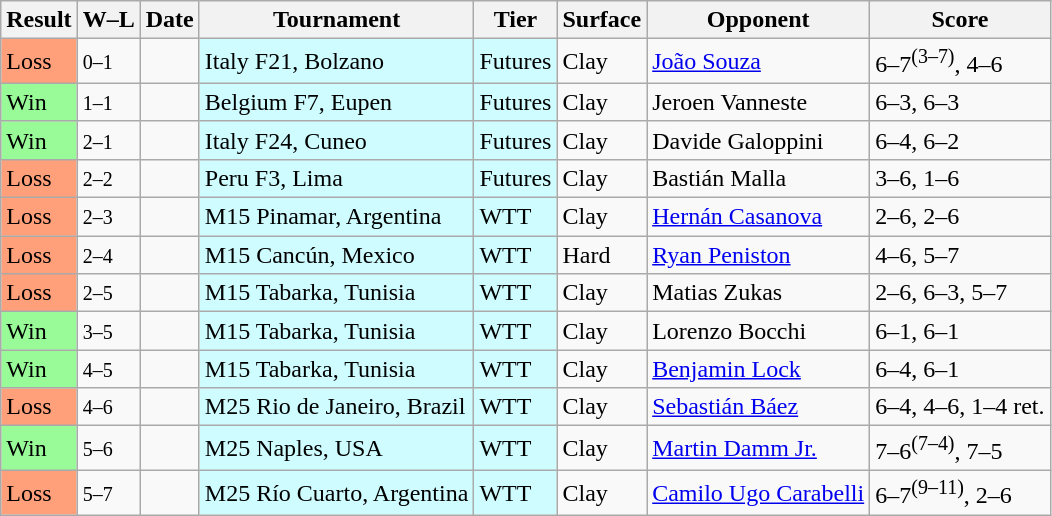<table class="sortable wikitable nowrap">
<tr>
<th>Result</th>
<th class="unsortable">W–L</th>
<th>Date</th>
<th>Tournament</th>
<th>Tier</th>
<th>Surface</th>
<th>Opponent</th>
<th class="unsortable">Score</th>
</tr>
<tr>
<td bgcolor=ffa07a>Loss</td>
<td><small>0–1</small></td>
<td></td>
<td style="background:#cffcff;">Italy F21, Bolzano</td>
<td style="background:#cffcff;">Futures</td>
<td>Clay</td>
<td> <a href='#'>João Souza</a></td>
<td>6–7<sup>(3–7)</sup>, 4–6</td>
</tr>
<tr>
<td bgcolor=98fb98>Win</td>
<td><small>1–1</small></td>
<td></td>
<td style="background:#cffcff;">Belgium F7, Eupen</td>
<td style="background:#cffcff;">Futures</td>
<td>Clay</td>
<td> Jeroen Vanneste</td>
<td>6–3, 6–3</td>
</tr>
<tr>
<td bgcolor=98fb98>Win</td>
<td><small>2–1</small></td>
<td></td>
<td style="background:#cffcff;">Italy F24, Cuneo</td>
<td style="background:#cffcff;">Futures</td>
<td>Clay</td>
<td> Davide Galoppini</td>
<td>6–4, 6–2</td>
</tr>
<tr>
<td bgcolor=ffa07a>Loss</td>
<td><small>2–2</small></td>
<td></td>
<td style="background:#cffcff;">Peru F3, Lima</td>
<td style="background:#cffcff;">Futures</td>
<td>Clay</td>
<td> Bastián Malla</td>
<td>3–6, 1–6</td>
</tr>
<tr>
<td bgcolor=ffa07a>Loss</td>
<td><small>2–3</small></td>
<td></td>
<td style="background:#cffcff;">M15 Pinamar, Argentina</td>
<td style="background:#cffcff;">WTT</td>
<td>Clay</td>
<td> <a href='#'>Hernán Casanova</a></td>
<td>2–6, 2–6</td>
</tr>
<tr>
<td bgcolor=ffa07a>Loss</td>
<td><small>2–4</small></td>
<td></td>
<td style="background:#cffcff;">M15 Cancún, Mexico</td>
<td style="background:#cffcff;">WTT</td>
<td>Hard</td>
<td> <a href='#'>Ryan Peniston</a></td>
<td>4–6, 5–7</td>
</tr>
<tr>
<td bgcolor=ffa07a>Loss</td>
<td><small>2–5</small></td>
<td></td>
<td style="background:#cffcff;">M15 Tabarka, Tunisia</td>
<td style="background:#cffcff;">WTT</td>
<td>Clay</td>
<td> Matias Zukas</td>
<td>2–6, 6–3, 5–7</td>
</tr>
<tr>
<td bgcolor=98fb98>Win</td>
<td><small>3–5</small></td>
<td></td>
<td style="background:#cffcff;">M15 Tabarka, Tunisia</td>
<td style="background:#cffcff;">WTT</td>
<td>Clay</td>
<td> Lorenzo Bocchi</td>
<td>6–1, 6–1</td>
</tr>
<tr>
<td bgcolor=98fb98>Win</td>
<td><small>4–5</small></td>
<td></td>
<td style="background:#cffcff;">M15 Tabarka, Tunisia</td>
<td style="background:#cffcff;">WTT</td>
<td>Clay</td>
<td> <a href='#'>Benjamin Lock</a></td>
<td>6–4, 6–1</td>
</tr>
<tr>
<td bgcolor=ffa07a>Loss</td>
<td><small>4–6</small></td>
<td></td>
<td style="background:#cffcff;">M25 Rio de Janeiro, Brazil</td>
<td style="background:#cffcff;">WTT</td>
<td>Clay</td>
<td> <a href='#'>Sebastián Báez</a></td>
<td>6–4, 4–6, 1–4 ret.</td>
</tr>
<tr>
<td bgcolor=98fb98>Win</td>
<td><small>5–6</small></td>
<td></td>
<td style="background:#cffcff;">M25 Naples, USA</td>
<td style="background:#cffcff;">WTT</td>
<td>Clay</td>
<td> <a href='#'>Martin Damm Jr.</a></td>
<td>7–6<sup>(7–4)</sup>, 7–5</td>
</tr>
<tr>
<td bgcolor=ffa07a>Loss</td>
<td><small>5–7</small></td>
<td></td>
<td style="background:#cffcff;">M25 Río Cuarto, Argentina</td>
<td style="background:#cffcff;">WTT</td>
<td>Clay</td>
<td> <a href='#'>Camilo Ugo Carabelli</a></td>
<td>6–7<sup>(9–11)</sup>, 2–6</td>
</tr>
</table>
